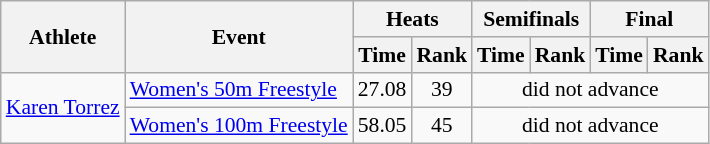<table class=wikitable style="font-size:90%">
<tr>
<th rowspan="2">Athlete</th>
<th rowspan="2">Event</th>
<th colspan="2">Heats</th>
<th colspan="2">Semifinals</th>
<th colspan="2">Final</th>
</tr>
<tr>
<th>Time</th>
<th>Rank</th>
<th>Time</th>
<th>Rank</th>
<th>Time</th>
<th>Rank</th>
</tr>
<tr>
<td rowspan="2"><a href='#'>Karen Torrez</a></td>
<td><a href='#'>Women's 50m Freestyle</a></td>
<td align=center>27.08</td>
<td align=center>39</td>
<td align=center colspan=4>did not advance</td>
</tr>
<tr>
<td><a href='#'>Women's 100m Freestyle</a></td>
<td align=center>58.05</td>
<td align=center>45</td>
<td align=center colspan=4>did not advance</td>
</tr>
</table>
